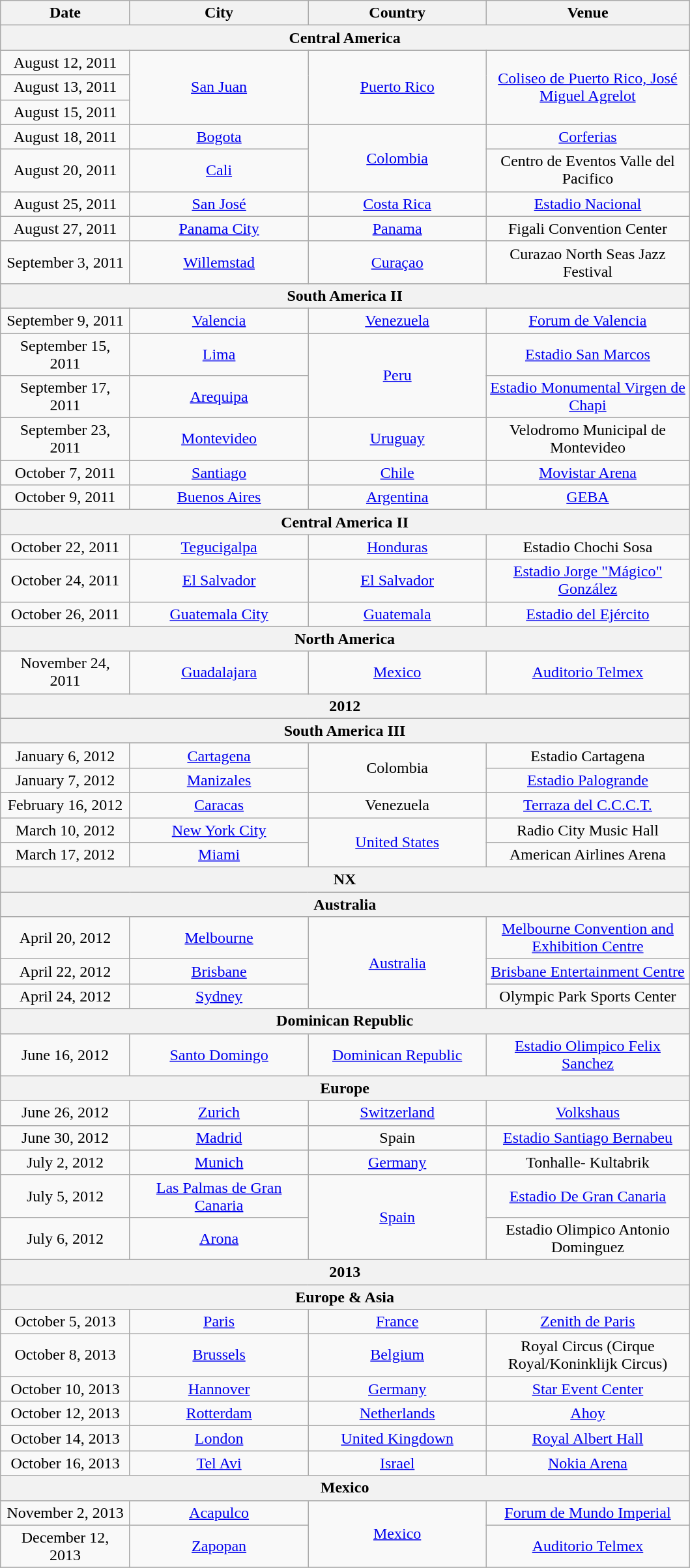<table class="wikitable" style="text-align:center;">
<tr>
<th width="125">Date</th>
<th width="175">City</th>
<th width="175">Country</th>
<th width="200">Venue</th>
</tr>
<tr>
<th colspan="4">Central America</th>
</tr>
<tr>
<td>August 12, 2011</td>
<td rowspan="3"><a href='#'>San Juan</a></td>
<td rowspan="3"><a href='#'>Puerto Rico</a></td>
<td rowspan="3"><a href='#'>Coliseo de Puerto Rico, José Miguel Agrelot</a></td>
</tr>
<tr>
<td>August 13, 2011</td>
</tr>
<tr>
<td>August 15, 2011</td>
</tr>
<tr>
<td>August 18, 2011</td>
<td><a href='#'>Bogota</a></td>
<td rowspan="2"><a href='#'>Colombia</a></td>
<td><a href='#'>Corferias</a></td>
</tr>
<tr>
<td>August 20, 2011</td>
<td><a href='#'>Cali</a></td>
<td>Centro de Eventos Valle del Pacifico</td>
</tr>
<tr>
<td>August 25, 2011</td>
<td><a href='#'>San José</a></td>
<td><a href='#'>Costa Rica</a></td>
<td><a href='#'>Estadio Nacional</a></td>
</tr>
<tr>
<td>August 27, 2011</td>
<td><a href='#'>Panama City</a></td>
<td><a href='#'>Panama</a></td>
<td>Figali Convention Center</td>
</tr>
<tr>
<td>September 3, 2011  </td>
<td><a href='#'>Willemstad</a></td>
<td><a href='#'>Curaçao</a></td>
<td>Curazao North Seas Jazz Festival</td>
</tr>
<tr>
<th colspan="4">South America II</th>
</tr>
<tr>
<td>September 9, 2011</td>
<td><a href='#'>Valencia</a></td>
<td><a href='#'>Venezuela</a></td>
<td><a href='#'>Forum de Valencia</a></td>
</tr>
<tr>
<td>September 15, 2011</td>
<td><a href='#'>Lima</a></td>
<td rowspan="2"><a href='#'>Peru</a></td>
<td><a href='#'>Estadio San Marcos</a></td>
</tr>
<tr>
<td>September 17, 2011</td>
<td><a href='#'>Arequipa</a></td>
<td><a href='#'>Estadio Monumental Virgen de Chapi</a></td>
</tr>
<tr>
<td>September 23, 2011</td>
<td><a href='#'>Montevideo</a></td>
<td><a href='#'>Uruguay</a></td>
<td>Velodromo Municipal de Montevideo</td>
</tr>
<tr>
<td>October 7, 2011</td>
<td><a href='#'>Santiago</a></td>
<td><a href='#'>Chile</a></td>
<td><a href='#'>Movistar Arena</a></td>
</tr>
<tr>
<td>October 9, 2011</td>
<td><a href='#'>Buenos Aires</a></td>
<td><a href='#'>Argentina</a></td>
<td><a href='#'>GEBA</a></td>
</tr>
<tr>
<th colspan="4">Central America II </th>
</tr>
<tr>
<td>October 22, 2011</td>
<td><a href='#'>Tegucigalpa</a></td>
<td><a href='#'>Honduras</a></td>
<td>Estadio Chochi Sosa</td>
</tr>
<tr>
<td>October 24, 2011</td>
<td><a href='#'>El Salvador</a></td>
<td><a href='#'>El Salvador</a></td>
<td><a href='#'>Estadio Jorge "Mágico" González</a></td>
</tr>
<tr>
<td>October 26, 2011</td>
<td><a href='#'>Guatemala City</a></td>
<td><a href='#'>Guatemala</a></td>
<td><a href='#'>Estadio del Ejército</a></td>
</tr>
<tr>
<th colspan="4">North America </th>
</tr>
<tr>
<td>November 24, 2011</td>
<td><a href='#'>Guadalajara</a></td>
<td><a href='#'>Mexico</a></td>
<td><a href='#'>Auditorio Telmex</a></td>
</tr>
<tr>
<th colspan="4">2012</th>
</tr>
<tr>
</tr>
<tr>
<th colspan="4">South America III </th>
</tr>
<tr>
<td>January 6, 2012</td>
<td><a href='#'>Cartagena</a></td>
<td rowspan="2">Colombia</td>
<td>Estadio Cartagena</td>
</tr>
<tr>
<td>January 7, 2012 </td>
<td><a href='#'>Manizales</a></td>
<td><a href='#'>Estadio Palogrande</a></td>
</tr>
<tr>
<td>February 16, 2012</td>
<td><a href='#'>Caracas</a></td>
<td>Venezuela</td>
<td><a href='#'>Terraza del C.C.C.T.</a></td>
</tr>
<tr>
<td>March 10, 2012</td>
<td><a href='#'>New York City</a></td>
<td rowspan=2><a href='#'>United States</a></td>
<td>Radio City Music Hall</td>
</tr>
<tr>
<td>March 17, 2012</td>
<td><a href='#'>Miami</a></td>
<td>American Airlines Arena</td>
</tr>
<tr>
<th colspan="4">NX</th>
</tr>
<tr>
<th colspan="4">Australia </th>
</tr>
<tr>
<td>April 20, 2012</td>
<td><a href='#'>Melbourne</a></td>
<td rowspan="3"><a href='#'>Australia</a></td>
<td><a href='#'>Melbourne Convention and Exhibition Centre</a></td>
</tr>
<tr>
<td>April 22, 2012</td>
<td><a href='#'>Brisbane</a></td>
<td><a href='#'>Brisbane Entertainment Centre</a></td>
</tr>
<tr>
<td>April 24, 2012</td>
<td><a href='#'>Sydney</a></td>
<td>Olympic Park Sports Center</td>
</tr>
<tr>
<th colspan="4">Dominican Republic</th>
</tr>
<tr>
<td>June 16, 2012</td>
<td><a href='#'>Santo Domingo</a></td>
<td><a href='#'>Dominican Republic</a></td>
<td><a href='#'>Estadio Olimpico Felix Sanchez</a></td>
</tr>
<tr>
<th colspan="4">Europe</th>
</tr>
<tr>
<td>June 26, 2012</td>
<td><a href='#'>Zurich</a></td>
<td><a href='#'>Switzerland</a></td>
<td><a href='#'>Volkshaus</a></td>
</tr>
<tr>
<td>June 30, 2012</td>
<td><a href='#'>Madrid</a></td>
<td>Spain</td>
<td><a href='#'>Estadio Santiago Bernabeu</a></td>
</tr>
<tr>
<td>July 2, 2012</td>
<td><a href='#'>Munich</a></td>
<td><a href='#'>Germany</a></td>
<td>Tonhalle- Kultabrik</td>
</tr>
<tr>
<td>July 5, 2012</td>
<td><a href='#'>Las Palmas de Gran Canaria</a></td>
<td rowspan="2"><a href='#'>Spain</a></td>
<td><a href='#'>Estadio De Gran Canaria</a></td>
</tr>
<tr>
<td>July 6, 2012</td>
<td><a href='#'>Arona</a></td>
<td>Estadio Olimpico Antonio Dominguez</td>
</tr>
<tr>
<th colspan="4">2013</th>
</tr>
<tr>
<th colspan="4">Europe & Asia</th>
</tr>
<tr>
<td>October 5, 2013</td>
<td><a href='#'>Paris</a></td>
<td><a href='#'>France</a></td>
<td><a href='#'>Zenith de Paris</a></td>
</tr>
<tr>
<td>October 8, 2013</td>
<td><a href='#'>Brussels</a></td>
<td><a href='#'>Belgium</a></td>
<td>Royal Circus (Cirque Royal/Koninklijk Circus)</td>
</tr>
<tr>
<td>October 10, 2013</td>
<td><a href='#'>Hannover</a></td>
<td><a href='#'>Germany</a></td>
<td><a href='#'>Star Event Center</a></td>
</tr>
<tr>
<td>October 12, 2013</td>
<td><a href='#'>Rotterdam</a></td>
<td><a href='#'>Netherlands</a></td>
<td><a href='#'>Ahoy</a></td>
</tr>
<tr>
<td>October 14, 2013</td>
<td><a href='#'>London</a></td>
<td><a href='#'>United Kingdown</a></td>
<td><a href='#'>Royal Albert Hall</a></td>
</tr>
<tr>
<td>October 16, 2013</td>
<td><a href='#'>Tel Avi</a></td>
<td><a href='#'>Israel</a></td>
<td><a href='#'>Nokia Arena</a></td>
</tr>
<tr>
<th colspan="4">Mexico</th>
</tr>
<tr>
<td>November 2, 2013</td>
<td><a href='#'>Acapulco</a></td>
<td rowspan="2"><a href='#'>Mexico</a></td>
<td><a href='#'>Forum de Mundo Imperial</a></td>
</tr>
<tr>
<td>December 12, 2013</td>
<td><a href='#'>Zapopan</a></td>
<td><a href='#'>Auditorio Telmex</a></td>
</tr>
<tr>
</tr>
</table>
